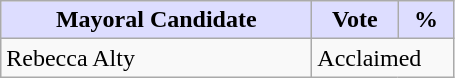<table class="wikitable">
<tr>
<th style="background:#ddf; width:200px;">Mayoral Candidate</th>
<th style="background:#ddf; width:50px;">Vote</th>
<th style="background:#ddf; width:30px;">%</th>
</tr>
<tr>
<td>Rebecca Alty</td>
<td colspan="2">Acclaimed</td>
</tr>
</table>
